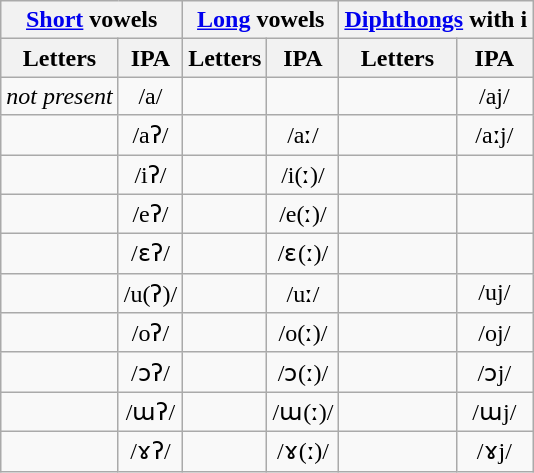<table class="wikitable">
<tr align="center">
<th colspan=2><a href='#'>Short</a> vowels</th>
<th colspan=2><a href='#'>Long</a> vowels</th>
<th colspan=2><a href='#'>Diphthongs</a> with i</th>
</tr>
<tr>
<th>Letters</th>
<th>IPA</th>
<th>Letters</th>
<th>IPA</th>
<th>Letters</th>
<th>IPA</th>
</tr>
<tr align="center">
<td><em>not present</em></td>
<td>/a/</td>
<td></td>
<td></td>
<td></td>
<td>/aj/</td>
</tr>
<tr align="center">
<td></td>
<td>/aʔ/</td>
<td></td>
<td>/aː/</td>
<td></td>
<td>/aːj/</td>
</tr>
<tr align="center">
<td></td>
<td>/iʔ/</td>
<td></td>
<td>/i(ː)/</td>
<td></td>
<td></td>
</tr>
<tr align="center">
<td></td>
<td>/eʔ/</td>
<td></td>
<td>/e(ː)/</td>
<td></td>
<td></td>
</tr>
<tr align="center">
<td></td>
<td>/ɛʔ/</td>
<td></td>
<td>/ɛ(ː)/</td>
<td></td>
<td></td>
</tr>
<tr align="center">
<td></td>
<td>/u(ʔ)/</td>
<td></td>
<td>/uː/</td>
<td></td>
<td>/uj/</td>
</tr>
<tr align="center">
<td></td>
<td>/oʔ/</td>
<td></td>
<td>/o(ː)/</td>
<td></td>
<td>/oj/</td>
</tr>
<tr align="center">
<td></td>
<td>/ɔʔ/</td>
<td></td>
<td>/ɔ(ː)/</td>
<td></td>
<td>/ɔj/</td>
</tr>
<tr align="center">
<td></td>
<td>/ɯʔ/</td>
<td></td>
<td>/ɯ(ː)/</td>
<td></td>
<td>/ɯj/</td>
</tr>
<tr align="center">
<td></td>
<td>/ɤʔ/</td>
<td></td>
<td>/ɤ(ː)/</td>
<td></td>
<td>/ɤj/</td>
</tr>
</table>
